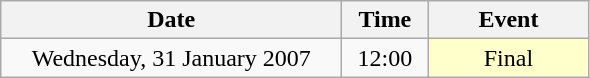<table class = "wikitable" style="text-align:center;">
<tr>
<th width=220>Date</th>
<th width=50>Time</th>
<th width=100>Event</th>
</tr>
<tr>
<td>Wednesday, 31 January 2007</td>
<td>12:00</td>
<td bgcolor=ffffcc>Final</td>
</tr>
</table>
